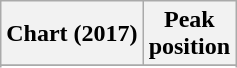<table class="wikitable plainrowheaders">
<tr>
<th scope="col">Chart (2017)</th>
<th scope="col">Peak<br>position</th>
</tr>
<tr>
</tr>
<tr>
</tr>
</table>
